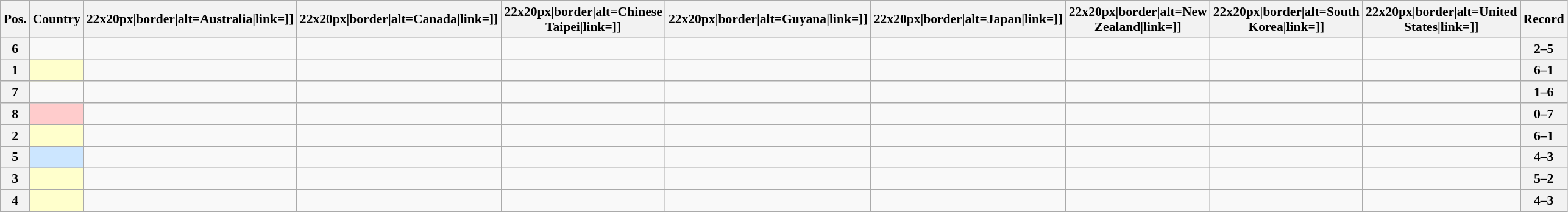<table class="wikitable sortable nowrap" style="text-align:center; font-size:0.9em;">
<tr>
<th>Pos.</th>
<th>Country</th>
<th [[Image:>22x20px|border|alt=Australia|link=]]</th>
<th [[Image:>22x20px|border|alt=Canada|link=]]</th>
<th [[Image:>22x20px|border|alt=Chinese Taipei|link=]]</th>
<th [[Image:>22x20px|border|alt=Guyana|link=]]</th>
<th [[Image:>22x20px|border|alt=Japan|link=]]</th>
<th [[Image:>22x20px|border|alt=New Zealand|link=]]</th>
<th [[Image:>22x20px|border|alt=South Korea|link=]]</th>
<th [[Image:>22x20px|border|alt=United States|link=]]</th>
<th>Record</th>
</tr>
<tr>
<th>6</th>
<td style="text-align:left;"></td>
<td></td>
<td></td>
<td></td>
<td></td>
<td></td>
<td></td>
<td></td>
<td></td>
<th>2–5</th>
</tr>
<tr>
<th>1</th>
<td style="text-align:left; background:#ffffcc;"></td>
<td></td>
<td></td>
<td></td>
<td></td>
<td></td>
<td></td>
<td></td>
<td></td>
<th>6–1</th>
</tr>
<tr>
<th>7</th>
<td style="text-align:left;"></td>
<td></td>
<td></td>
<td></td>
<td></td>
<td></td>
<td></td>
<td></td>
<td></td>
<th>1–6</th>
</tr>
<tr>
<th>8</th>
<td style="text-align:left; background:#ffcccc;"></td>
<td></td>
<td></td>
<td></td>
<td></td>
<td></td>
<td></td>
<td></td>
<td></td>
<th>0–7</th>
</tr>
<tr>
<th>2</th>
<td style="text-align:left; background:#ffffcc;"></td>
<td></td>
<td></td>
<td></td>
<td></td>
<td></td>
<td></td>
<td></td>
<td></td>
<th>6–1</th>
</tr>
<tr>
<th>5</th>
<td style="text-align:left; background:#CCE6FF;"></td>
<td></td>
<td></td>
<td></td>
<td></td>
<td></td>
<td></td>
<td></td>
<td></td>
<th>4–3</th>
</tr>
<tr>
<th>3</th>
<td style="text-align:left; background:#ffffcc;"></td>
<td></td>
<td></td>
<td></td>
<td></td>
<td></td>
<td></td>
<td></td>
<td></td>
<th>5–2</th>
</tr>
<tr>
<th>4</th>
<td style="text-align:left; background:#ffffcc;"></td>
<td></td>
<td></td>
<td></td>
<td></td>
<td></td>
<td></td>
<td></td>
<td></td>
<th>4–3</th>
</tr>
</table>
